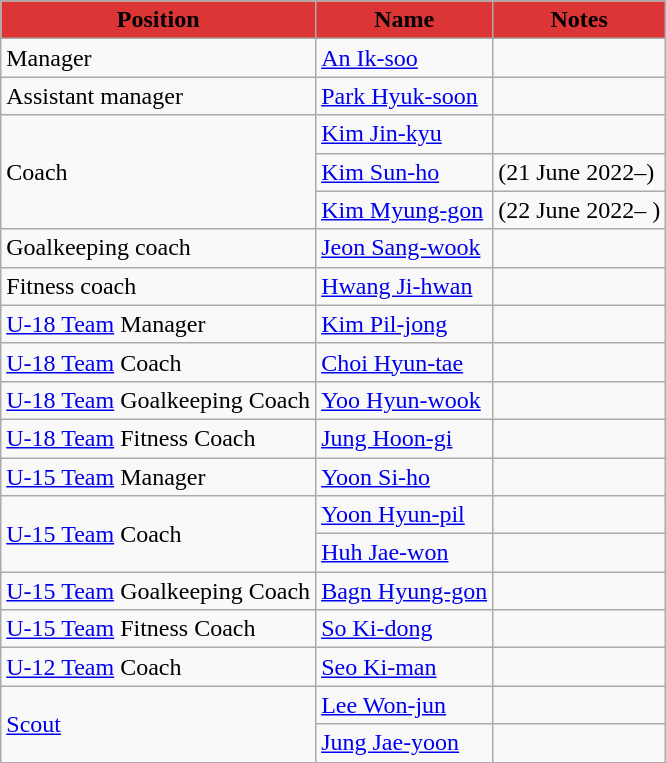<table class="wikitable">
<tr>
<th style="color:#000000; background:#DC3535;">Position</th>
<th style="color:#000000; background:#DC3535;">Name</th>
<th style="color:#000000; background:#DC3535;">Notes</th>
</tr>
<tr>
<td>Manager</td>
<td> <a href='#'>An Ik-soo</a></td>
<td></td>
</tr>
<tr>
<td>Assistant manager</td>
<td> <a href='#'>Park Hyuk-soon</a></td>
<td></td>
</tr>
<tr>
<td rowspan="3">Coach</td>
<td> <a href='#'>Kim Jin-kyu</a></td>
<td></td>
</tr>
<tr>
<td> <a href='#'>Kim Sun-ho</a></td>
<td>(21 June 2022–)</td>
</tr>
<tr>
<td> <a href='#'>Kim Myung-gon</a></td>
<td>(22 June 2022– )</td>
</tr>
<tr>
<td>Goalkeeping coach</td>
<td> <a href='#'>Jeon Sang-wook</a></td>
<td></td>
</tr>
<tr>
<td>Fitness coach</td>
<td> <a href='#'>Hwang Ji-hwan</a></td>
<td></td>
</tr>
<tr>
<td><a href='#'>U-18 Team</a> Manager</td>
<td> <a href='#'>Kim Pil-jong</a></td>
<td></td>
</tr>
<tr>
<td><a href='#'>U-18 Team</a> Coach</td>
<td> <a href='#'>Choi Hyun-tae</a></td>
<td></td>
</tr>
<tr>
<td><a href='#'>U-18 Team</a> Goalkeeping Coach</td>
<td> <a href='#'>Yoo Hyun-wook</a></td>
<td></td>
</tr>
<tr>
<td><a href='#'>U-18 Team</a> Fitness Coach</td>
<td> <a href='#'>Jung Hoon-gi</a></td>
<td></td>
</tr>
<tr>
<td><a href='#'>U-15 Team</a> Manager</td>
<td> <a href='#'>Yoon Si-ho</a></td>
<td></td>
</tr>
<tr>
<td rowspan="2"><a href='#'>U-15 Team</a> Coach</td>
<td> <a href='#'>Yoon Hyun-pil</a></td>
<td></td>
</tr>
<tr>
<td> <a href='#'>Huh Jae-won</a></td>
<td></td>
</tr>
<tr>
<td><a href='#'>U-15 Team</a> Goalkeeping Coach</td>
<td> <a href='#'>Bagn Hyung-gon</a></td>
<td></td>
</tr>
<tr>
<td><a href='#'>U-15 Team</a> Fitness Coach</td>
<td> <a href='#'>So Ki-dong</a></td>
<td></td>
</tr>
<tr>
<td><a href='#'>U-12 Team</a> Coach</td>
<td> <a href='#'>Seo Ki-man</a></td>
<td></td>
</tr>
<tr>
<td rowspan="3"><a href='#'>Scout</a></td>
<td> <a href='#'>Lee Won-jun</a></td>
<td></td>
</tr>
<tr>
<td> <a href='#'>Jung Jae-yoon</a></td>
<td></td>
</tr>
<tr>
</tr>
</table>
